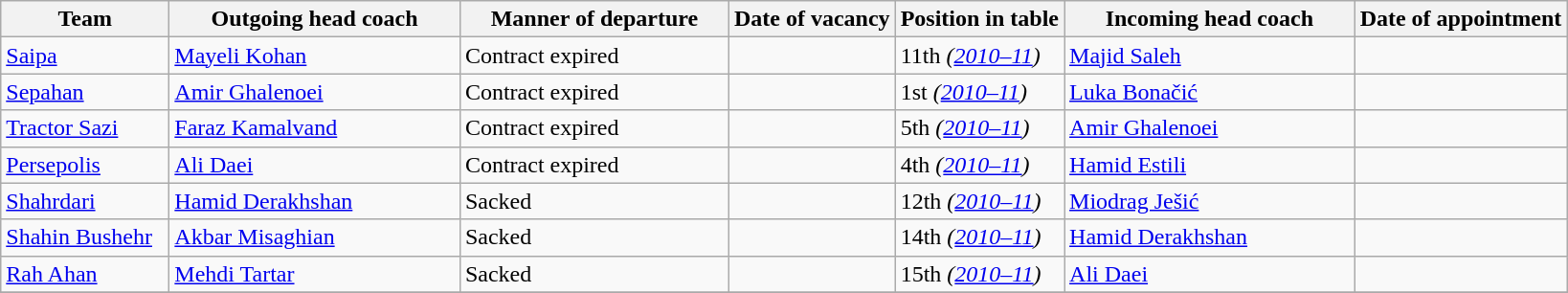<table class="wikitable">
<tr>
<th width=110>Team</th>
<th width=195>Outgoing head coach</th>
<th width=180>Manner of departure</th>
<th>Date of vacancy</th>
<th>Position in table</th>
<th width=195>Incoming head coach</th>
<th>Date of appointment</th>
</tr>
<tr>
<td><a href='#'>Saipa</a></td>
<td> <a href='#'>Mayeli Kohan</a></td>
<td>Contract expired</td>
<td></td>
<td>11th <em>(<a href='#'>2010–11</a>)</em></td>
<td> <a href='#'>Majid Saleh</a></td>
<td></td>
</tr>
<tr>
<td><a href='#'>Sepahan</a></td>
<td> <a href='#'>Amir Ghalenoei</a></td>
<td>Contract expired</td>
<td></td>
<td>1st <em>(<a href='#'>2010–11</a>)</em></td>
<td> <a href='#'>Luka Bonačić</a></td>
<td></td>
</tr>
<tr>
<td><a href='#'>Tractor Sazi</a></td>
<td> <a href='#'>Faraz Kamalvand</a></td>
<td>Contract expired</td>
<td></td>
<td>5th <em>(<a href='#'>2010–11</a>)</em></td>
<td> <a href='#'>Amir Ghalenoei</a></td>
<td></td>
</tr>
<tr>
<td><a href='#'>Persepolis</a></td>
<td> <a href='#'>Ali Daei</a></td>
<td>Contract expired</td>
<td></td>
<td>4th <em>(<a href='#'>2010–11</a>)</em></td>
<td> <a href='#'>Hamid Estili</a></td>
<td></td>
</tr>
<tr>
<td><a href='#'>Shahrdari</a></td>
<td> <a href='#'>Hamid Derakhshan</a></td>
<td>Sacked</td>
<td></td>
<td>12th <em>(<a href='#'>2010–11</a>)</em></td>
<td> <a href='#'>Miodrag Ješić</a></td>
<td></td>
</tr>
<tr>
<td><a href='#'>Shahin Bushehr</a></td>
<td> <a href='#'>Akbar Misaghian</a></td>
<td>Sacked</td>
<td></td>
<td>14th <em>(<a href='#'>2010–11</a>)</em></td>
<td> <a href='#'>Hamid Derakhshan</a></td>
<td></td>
</tr>
<tr>
<td><a href='#'>Rah Ahan</a></td>
<td> <a href='#'>Mehdi Tartar</a></td>
<td>Sacked</td>
<td></td>
<td>15th <em>(<a href='#'>2010–11</a>)</em></td>
<td> <a href='#'>Ali Daei</a></td>
<td></td>
</tr>
<tr>
</tr>
</table>
